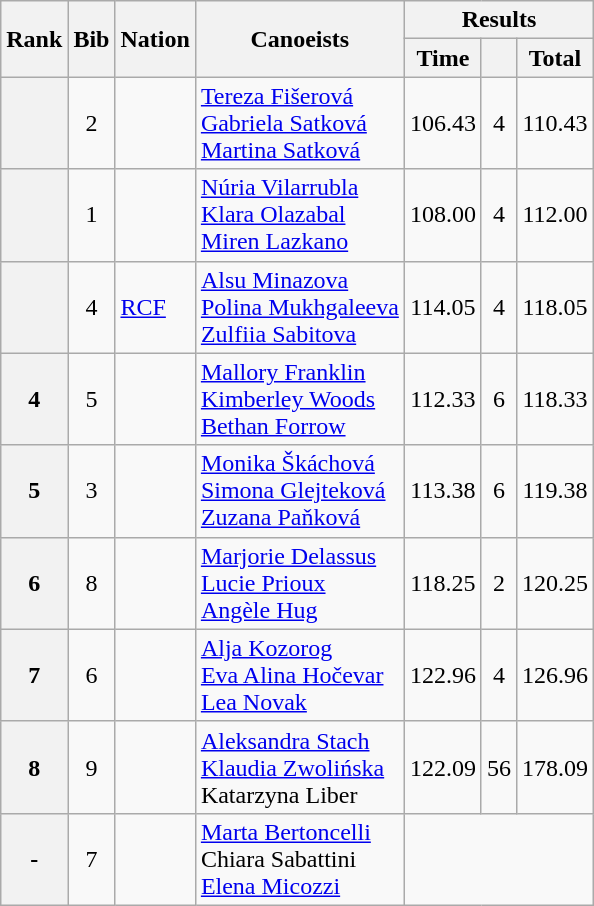<table class="wikitable" style="text-align:center">
<tr>
<th rowspan=2>Rank</th>
<th rowspan=2>Bib</th>
<th rowspan=2>Nation</th>
<th rowspan=2>Canoeists</th>
<th colspan=3>Results</th>
</tr>
<tr>
<th>Time</th>
<th></th>
<th>Total</th>
</tr>
<tr>
<th></th>
<td>2</td>
<td align=left></td>
<td align=left><a href='#'>Tereza Fišerová</a><br><a href='#'>Gabriela Satková</a><br><a href='#'>Martina Satková</a></td>
<td>106.43</td>
<td>4</td>
<td>110.43</td>
</tr>
<tr>
<th></th>
<td>1</td>
<td align=left></td>
<td align=left><a href='#'>Núria Vilarrubla</a><br><a href='#'>Klara Olazabal</a><br><a href='#'>Miren Lazkano</a></td>
<td>108.00</td>
<td>4</td>
<td>112.00</td>
</tr>
<tr>
<th></th>
<td>4</td>
<td align=left> <a href='#'>RCF</a></td>
<td align=left><a href='#'>Alsu Minazova</a><br><a href='#'>Polina Mukhgaleeva</a><br><a href='#'>Zulfiia Sabitova</a></td>
<td>114.05</td>
<td>4</td>
<td>118.05</td>
</tr>
<tr>
<th>4</th>
<td>5</td>
<td align=left></td>
<td align=left><a href='#'>Mallory Franklin</a><br><a href='#'>Kimberley Woods</a><br><a href='#'>Bethan Forrow</a></td>
<td>112.33</td>
<td>6</td>
<td>118.33</td>
</tr>
<tr>
<th>5</th>
<td>3</td>
<td align=left></td>
<td align=left><a href='#'>Monika Škáchová</a><br><a href='#'>Simona Glejteková</a><br><a href='#'>Zuzana Paňková</a></td>
<td>113.38</td>
<td>6</td>
<td>119.38</td>
</tr>
<tr>
<th>6</th>
<td>8</td>
<td align=left></td>
<td align=left><a href='#'>Marjorie Delassus</a><br><a href='#'>Lucie Prioux</a><br><a href='#'>Angèle Hug</a></td>
<td>118.25</td>
<td>2</td>
<td>120.25</td>
</tr>
<tr>
<th>7</th>
<td>6</td>
<td align=left></td>
<td align=left><a href='#'>Alja Kozorog</a><br><a href='#'>Eva Alina Hočevar </a><br><a href='#'>Lea Novak</a></td>
<td>122.96</td>
<td>4</td>
<td>126.96</td>
</tr>
<tr>
<th>8</th>
<td>9</td>
<td align=left></td>
<td align=left><a href='#'>Aleksandra Stach</a><br><a href='#'>Klaudia Zwolińska</a><br>Katarzyna Liber</td>
<td>122.09</td>
<td>56</td>
<td>178.09</td>
</tr>
<tr>
<th>-</th>
<td>7</td>
<td align=left></td>
<td align=left><a href='#'>Marta Bertoncelli</a><br>Chiara Sabattini<br><a href='#'>Elena Micozzi</a></td>
<td colspan=3></td>
</tr>
</table>
